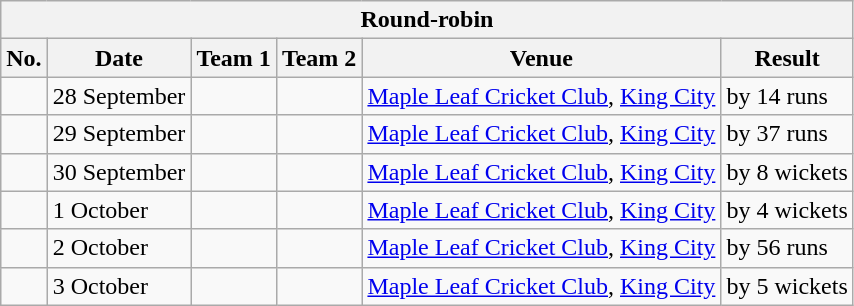<table class="wikitable">
<tr>
<th colspan="6">Round-robin</th>
</tr>
<tr>
<th>No.</th>
<th>Date</th>
<th>Team 1</th>
<th>Team 2</th>
<th>Venue</th>
<th>Result</th>
</tr>
<tr>
<td></td>
<td>28 September</td>
<td></td>
<td></td>
<td><a href='#'>Maple Leaf Cricket Club</a>, <a href='#'>King City</a></td>
<td> by 14 runs</td>
</tr>
<tr>
<td></td>
<td>29 September</td>
<td></td>
<td></td>
<td><a href='#'>Maple Leaf Cricket Club</a>, <a href='#'>King City</a></td>
<td> by 37 runs</td>
</tr>
<tr>
<td></td>
<td>30 September</td>
<td></td>
<td></td>
<td><a href='#'>Maple Leaf Cricket Club</a>, <a href='#'>King City</a></td>
<td> by 8 wickets</td>
</tr>
<tr>
<td></td>
<td>1 October</td>
<td></td>
<td></td>
<td><a href='#'>Maple Leaf Cricket Club</a>, <a href='#'>King City</a></td>
<td> by 4 wickets</td>
</tr>
<tr>
<td></td>
<td>2 October</td>
<td></td>
<td></td>
<td><a href='#'>Maple Leaf Cricket Club</a>, <a href='#'>King City</a></td>
<td> by 56 runs</td>
</tr>
<tr>
<td></td>
<td>3 October</td>
<td></td>
<td></td>
<td><a href='#'>Maple Leaf Cricket Club</a>, <a href='#'>King City</a></td>
<td> by 5 wickets</td>
</tr>
</table>
